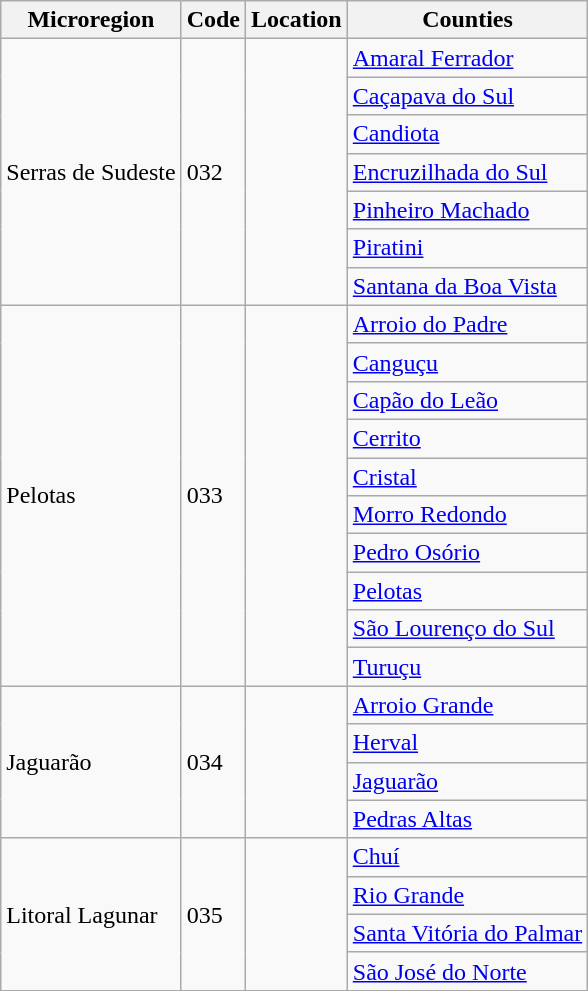<table class="wikitable sortable">
<tr>
<th>Microregion</th>
<th>Code</th>
<th>Location</th>
<th>Counties</th>
</tr>
<tr>
<td rowspan="7">Serras de Sudeste</td>
<td rowspan="7">032</td>
<td rowspan="7"></td>
<td><a href='#'>Amaral Ferrador</a></td>
</tr>
<tr>
<td><a href='#'>Caçapava do Sul</a></td>
</tr>
<tr>
<td><a href='#'>Candiota</a></td>
</tr>
<tr>
<td><a href='#'>Encruzilhada do Sul</a></td>
</tr>
<tr>
<td><a href='#'>Pinheiro Machado</a></td>
</tr>
<tr>
<td><a href='#'>Piratini</a></td>
</tr>
<tr>
<td><a href='#'>Santana da Boa Vista</a></td>
</tr>
<tr>
<td rowspan="10">Pelotas</td>
<td rowspan="10">033</td>
<td rowspan="10"></td>
<td><a href='#'>Arroio do Padre</a></td>
</tr>
<tr>
<td><a href='#'>Canguçu</a></td>
</tr>
<tr>
<td><a href='#'>Capão do Leão</a></td>
</tr>
<tr>
<td><a href='#'>Cerrito</a></td>
</tr>
<tr>
<td><a href='#'>Cristal</a></td>
</tr>
<tr>
<td><a href='#'>Morro Redondo</a></td>
</tr>
<tr>
<td><a href='#'>Pedro Osório</a></td>
</tr>
<tr>
<td><a href='#'>Pelotas</a></td>
</tr>
<tr>
<td><a href='#'>São Lourenço do Sul</a></td>
</tr>
<tr>
<td><a href='#'>Turuçu</a></td>
</tr>
<tr>
<td rowspan="4">Jaguarão</td>
<td rowspan="4">034</td>
<td rowspan="4"></td>
<td><a href='#'>Arroio Grande</a></td>
</tr>
<tr>
<td><a href='#'>Herval</a></td>
</tr>
<tr>
<td><a href='#'>Jaguarão</a></td>
</tr>
<tr>
<td><a href='#'>Pedras Altas</a></td>
</tr>
<tr>
<td rowspan="4">Litoral Lagunar</td>
<td rowspan="4">035</td>
<td rowspan="4"></td>
<td><a href='#'>Chuí</a></td>
</tr>
<tr>
<td><a href='#'>Rio Grande</a></td>
</tr>
<tr>
<td><a href='#'>Santa Vitória do Palmar</a></td>
</tr>
<tr>
<td><a href='#'>São José do Norte</a></td>
</tr>
<tr>
</tr>
</table>
